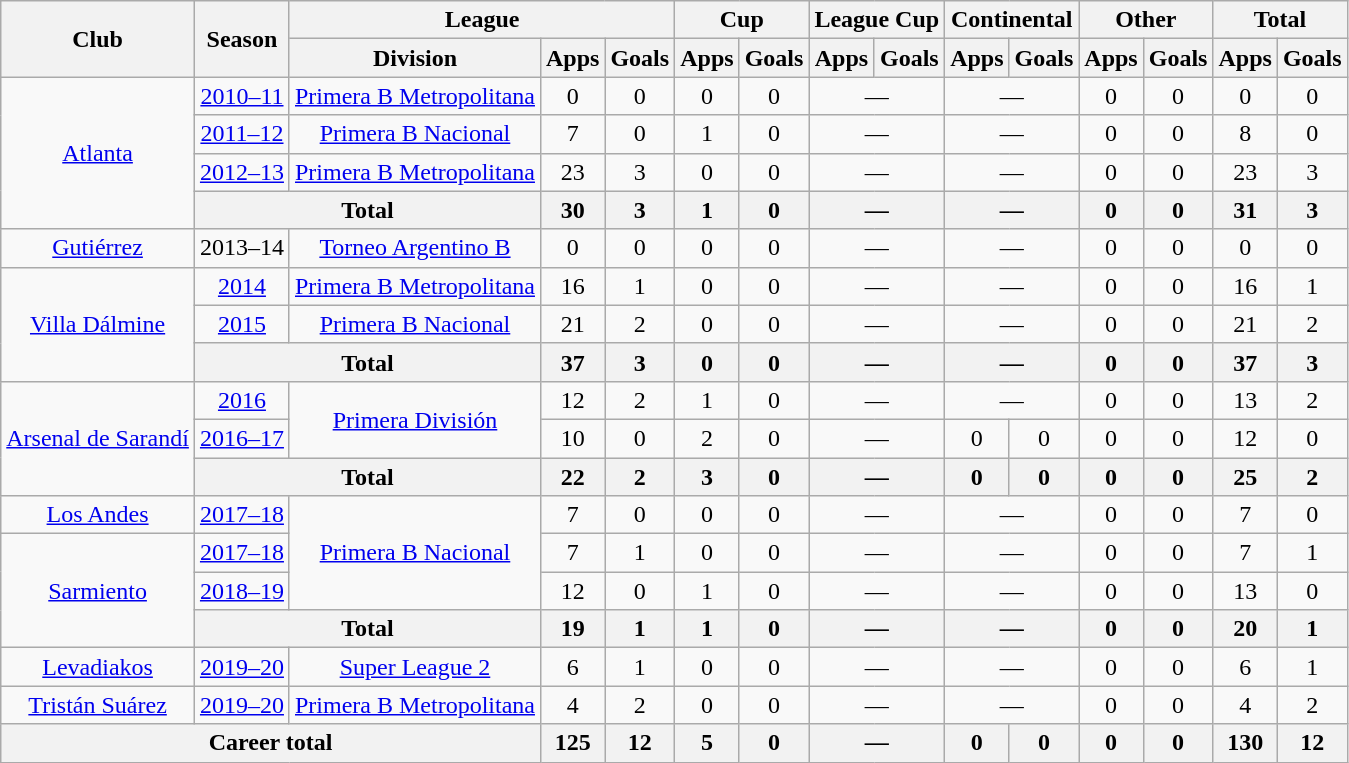<table class="wikitable" style="text-align:center">
<tr>
<th rowspan="2">Club</th>
<th rowspan="2">Season</th>
<th colspan="3">League</th>
<th colspan="2">Cup</th>
<th colspan="2">League Cup</th>
<th colspan="2">Continental</th>
<th colspan="2">Other</th>
<th colspan="2">Total</th>
</tr>
<tr>
<th>Division</th>
<th>Apps</th>
<th>Goals</th>
<th>Apps</th>
<th>Goals</th>
<th>Apps</th>
<th>Goals</th>
<th>Apps</th>
<th>Goals</th>
<th>Apps</th>
<th>Goals</th>
<th>Apps</th>
<th>Goals</th>
</tr>
<tr>
<td rowspan="4"><a href='#'>Atlanta</a></td>
<td><a href='#'>2010–11</a></td>
<td rowspan="1"><a href='#'>Primera B Metropolitana</a></td>
<td>0</td>
<td>0</td>
<td>0</td>
<td>0</td>
<td colspan="2">—</td>
<td colspan="2">—</td>
<td>0</td>
<td>0</td>
<td>0</td>
<td>0</td>
</tr>
<tr>
<td><a href='#'>2011–12</a></td>
<td rowspan="1"><a href='#'>Primera B Nacional</a></td>
<td>7</td>
<td>0</td>
<td>1</td>
<td>0</td>
<td colspan="2">—</td>
<td colspan="2">—</td>
<td>0</td>
<td>0</td>
<td>8</td>
<td>0</td>
</tr>
<tr>
<td><a href='#'>2012–13</a></td>
<td rowspan="1"><a href='#'>Primera B Metropolitana</a></td>
<td>23</td>
<td>3</td>
<td>0</td>
<td>0</td>
<td colspan="2">—</td>
<td colspan="2">—</td>
<td>0</td>
<td>0</td>
<td>23</td>
<td>3</td>
</tr>
<tr>
<th colspan="2">Total</th>
<th>30</th>
<th>3</th>
<th>1</th>
<th>0</th>
<th colspan="2">—</th>
<th colspan="2">—</th>
<th>0</th>
<th>0</th>
<th>31</th>
<th>3</th>
</tr>
<tr>
<td rowspan="1"><a href='#'>Gutiérrez</a></td>
<td>2013–14</td>
<td rowspan="1"><a href='#'>Torneo Argentino B</a></td>
<td>0</td>
<td>0</td>
<td>0</td>
<td>0</td>
<td colspan="2">—</td>
<td colspan="2">—</td>
<td>0</td>
<td>0</td>
<td>0</td>
<td>0</td>
</tr>
<tr>
<td rowspan="3"><a href='#'>Villa Dálmine</a></td>
<td><a href='#'>2014</a></td>
<td rowspan="1"><a href='#'>Primera B Metropolitana</a></td>
<td>16</td>
<td>1</td>
<td>0</td>
<td>0</td>
<td colspan="2">—</td>
<td colspan="2">—</td>
<td>0</td>
<td>0</td>
<td>16</td>
<td>1</td>
</tr>
<tr>
<td><a href='#'>2015</a></td>
<td rowspan="1"><a href='#'>Primera B Nacional</a></td>
<td>21</td>
<td>2</td>
<td>0</td>
<td>0</td>
<td colspan="2">—</td>
<td colspan="2">—</td>
<td>0</td>
<td>0</td>
<td>21</td>
<td>2</td>
</tr>
<tr>
<th colspan="2">Total</th>
<th>37</th>
<th>3</th>
<th>0</th>
<th>0</th>
<th colspan="2">—</th>
<th colspan="2">—</th>
<th>0</th>
<th>0</th>
<th>37</th>
<th>3</th>
</tr>
<tr>
<td rowspan="3"><a href='#'>Arsenal de Sarandí</a></td>
<td><a href='#'>2016</a></td>
<td rowspan="2"><a href='#'>Primera División</a></td>
<td>12</td>
<td>2</td>
<td>1</td>
<td>0</td>
<td colspan="2">—</td>
<td colspan="2">—</td>
<td>0</td>
<td>0</td>
<td>13</td>
<td>2</td>
</tr>
<tr>
<td><a href='#'>2016–17</a></td>
<td>10</td>
<td>0</td>
<td>2</td>
<td>0</td>
<td colspan="2">—</td>
<td>0</td>
<td>0</td>
<td>0</td>
<td>0</td>
<td>12</td>
<td>0</td>
</tr>
<tr>
<th colspan="2">Total</th>
<th>22</th>
<th>2</th>
<th>3</th>
<th>0</th>
<th colspan="2">—</th>
<th>0</th>
<th>0</th>
<th>0</th>
<th>0</th>
<th>25</th>
<th>2</th>
</tr>
<tr>
<td rowspan="1"><a href='#'>Los Andes</a></td>
<td><a href='#'>2017–18</a></td>
<td rowspan="3"><a href='#'>Primera B Nacional</a></td>
<td>7</td>
<td>0</td>
<td>0</td>
<td>0</td>
<td colspan="2">—</td>
<td colspan="2">—</td>
<td>0</td>
<td>0</td>
<td>7</td>
<td>0</td>
</tr>
<tr>
<td rowspan="3"><a href='#'>Sarmiento</a></td>
<td><a href='#'>2017–18</a></td>
<td>7</td>
<td>1</td>
<td>0</td>
<td>0</td>
<td colspan="2">—</td>
<td colspan="2">—</td>
<td>0</td>
<td>0</td>
<td>7</td>
<td>1</td>
</tr>
<tr>
<td><a href='#'>2018–19</a></td>
<td>12</td>
<td>0</td>
<td>1</td>
<td>0</td>
<td colspan="2">—</td>
<td colspan="2">—</td>
<td>0</td>
<td>0</td>
<td>13</td>
<td>0</td>
</tr>
<tr>
<th colspan="2">Total</th>
<th>19</th>
<th>1</th>
<th>1</th>
<th>0</th>
<th colspan="2">—</th>
<th colspan="2">—</th>
<th>0</th>
<th>0</th>
<th>20</th>
<th>1</th>
</tr>
<tr>
<td rowspan="1"><a href='#'>Levadiakos</a></td>
<td><a href='#'>2019–20</a></td>
<td rowspan="1"><a href='#'>Super League 2</a></td>
<td>6</td>
<td>1</td>
<td>0</td>
<td>0</td>
<td colspan="2">—</td>
<td colspan="2">—</td>
<td>0</td>
<td>0</td>
<td>6</td>
<td>1</td>
</tr>
<tr>
<td rowspan="1"><a href='#'>Tristán Suárez</a></td>
<td><a href='#'>2019–20</a></td>
<td rowspan="1"><a href='#'>Primera B Metropolitana</a></td>
<td>4</td>
<td>2</td>
<td>0</td>
<td>0</td>
<td colspan="2">—</td>
<td colspan="2">—</td>
<td>0</td>
<td>0</td>
<td>4</td>
<td>2</td>
</tr>
<tr>
<th colspan="3">Career total</th>
<th>125</th>
<th>12</th>
<th>5</th>
<th>0</th>
<th colspan="2">—</th>
<th>0</th>
<th>0</th>
<th>0</th>
<th>0</th>
<th>130</th>
<th>12</th>
</tr>
</table>
